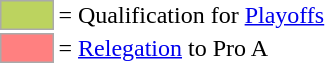<table>
<tr>
<td style="background-color:#bcd35f; border:1px solid #aaaaaa; width:2em;"></td>
<td>= Qualification for <a href='#'>Playoffs</a></td>
</tr>
<tr>
<td style="background-color:#ff8080; border:1px solid #aaaaaa; width:2em;"></td>
<td>= <a href='#'>Relegation</a> to Pro A</td>
</tr>
</table>
